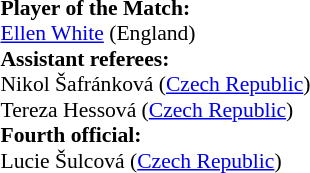<table style="width:100%; font-size:90%;">
<tr>
<td><br><strong>Player of the Match:</strong>
<br><a href='#'>Ellen White</a> (England)<br><strong>Assistant referees:</strong>
<br>Nikol Šafránková (<a href='#'>Czech Republic</a>)
<br>Tereza Hessová (<a href='#'>Czech Republic</a>)
<br><strong>Fourth official:</strong>
<br>Lucie Šulcová (<a href='#'>Czech Republic</a>)</td>
</tr>
</table>
